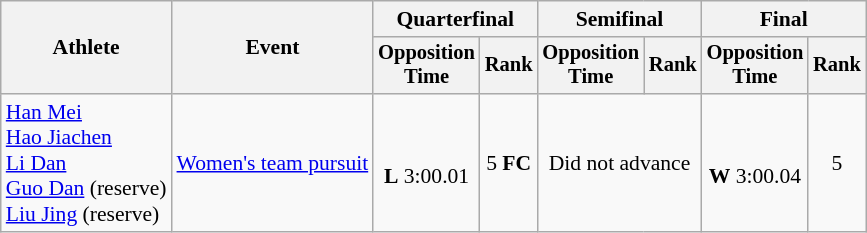<table class="wikitable" style="font-size:90%">
<tr>
<th rowspan="2">Athlete</th>
<th rowspan="2">Event</th>
<th colspan=2>Quarterfinal</th>
<th colspan=2>Semifinal</th>
<th colspan="2">Final</th>
</tr>
<tr style="font-size:95%">
<th>Opposition<br>Time</th>
<th>Rank</th>
<th>Opposition<br>Time</th>
<th>Rank</th>
<th>Opposition<br>Time</th>
<th>Rank</th>
</tr>
<tr align=center>
<td align=left><a href='#'>Han Mei</a><br><a href='#'>Hao Jiachen</a><br><a href='#'>Li Dan</a><br><a href='#'>Guo Dan</a> (reserve)<br><a href='#'>Liu Jing</a> (reserve)</td>
<td align=left><a href='#'>Women's team pursuit</a></td>
<td><br><strong>L</strong> 3:00.01</td>
<td>5 <strong>FC</strong></td>
<td colspan=2>Did not advance</td>
<td><br><strong>W</strong> 3:00.04</td>
<td>5</td>
</tr>
</table>
